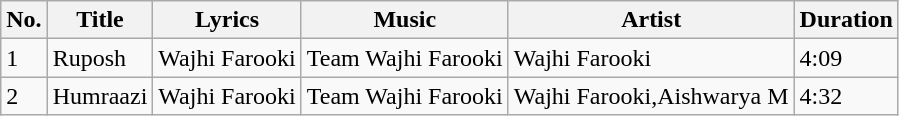<table class="wikitable sortable mw-collapsible">
<tr>
<th>No.</th>
<th>Title</th>
<th>Lyrics</th>
<th>Music</th>
<th>Artist</th>
<th>Duration</th>
</tr>
<tr>
<td>1</td>
<td>Ruposh</td>
<td>Wajhi Farooki</td>
<td>Team Wajhi Farooki</td>
<td>Wajhi Farooki</td>
<td>4:09</td>
</tr>
<tr>
<td>2</td>
<td>Humraazi</td>
<td>Wajhi Farooki</td>
<td>Team Wajhi Farooki</td>
<td>Wajhi Farooki,Aishwarya M</td>
<td>4:32</td>
</tr>
</table>
